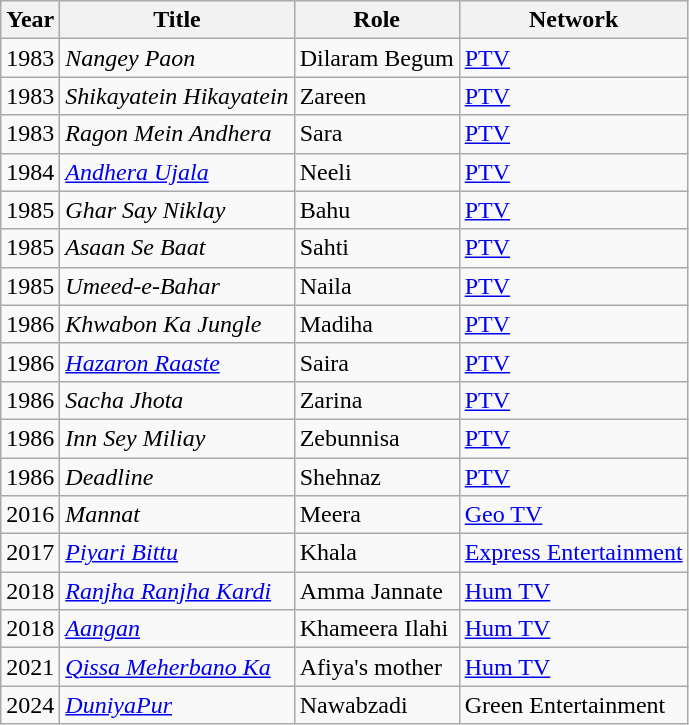<table class="wikitable sortable plainrowheaders">
<tr style="text-align:center;">
<th scope="col">Year</th>
<th scope="col">Title</th>
<th scope="col">Role</th>
<th scope="col">Network</th>
</tr>
<tr>
<td>1983</td>
<td><em>Nangey Paon</em></td>
<td>Dilaram Begum</td>
<td><a href='#'>PTV</a></td>
</tr>
<tr>
<td>1983</td>
<td><em>Shikayatein Hikayatein</em></td>
<td>Zareen</td>
<td><a href='#'>PTV</a></td>
</tr>
<tr>
<td>1983</td>
<td><em>Ragon Mein Andhera</em></td>
<td>Sara</td>
<td><a href='#'>PTV</a></td>
</tr>
<tr>
<td>1984</td>
<td><em><a href='#'>Andhera Ujala</a></em></td>
<td>Neeli</td>
<td><a href='#'>PTV</a></td>
</tr>
<tr>
<td>1985</td>
<td><em>Ghar Say Niklay</em></td>
<td>Bahu</td>
<td><a href='#'>PTV</a></td>
</tr>
<tr>
<td>1985</td>
<td><em>Asaan Se Baat</em></td>
<td>Sahti</td>
<td><a href='#'>PTV</a></td>
</tr>
<tr>
<td>1985</td>
<td><em>Umeed-e-Bahar</em></td>
<td>Naila</td>
<td><a href='#'>PTV</a></td>
</tr>
<tr>
<td>1986</td>
<td><em>Khwabon Ka Jungle</em></td>
<td>Madiha</td>
<td><a href='#'>PTV</a></td>
</tr>
<tr>
<td>1986</td>
<td><em><a href='#'>Hazaron Raaste</a></em></td>
<td>Saira</td>
<td><a href='#'>PTV</a></td>
</tr>
<tr>
<td>1986</td>
<td><em>Sacha Jhota</em></td>
<td>Zarina</td>
<td><a href='#'>PTV</a></td>
</tr>
<tr>
<td>1986</td>
<td><em>Inn Sey Miliay</em></td>
<td>Zebunnisa</td>
<td><a href='#'>PTV</a></td>
</tr>
<tr>
<td>1986</td>
<td><em>Deadline</em></td>
<td>Shehnaz</td>
<td><a href='#'>PTV</a></td>
</tr>
<tr>
<td>2016</td>
<td><em>Mannat</em></td>
<td>Meera</td>
<td><a href='#'>Geo TV</a></td>
</tr>
<tr>
<td>2017</td>
<td><em><a href='#'>Piyari Bittu</a></em></td>
<td>Khala</td>
<td><a href='#'>Express Entertainment</a></td>
</tr>
<tr>
<td>2018</td>
<td><em><a href='#'>Ranjha Ranjha Kardi</a></em></td>
<td>Amma Jannate</td>
<td><a href='#'>Hum TV</a></td>
</tr>
<tr>
<td>2018</td>
<td><em><a href='#'>Aangan</a></em></td>
<td>Khameera Ilahi</td>
<td><a href='#'>Hum TV</a></td>
</tr>
<tr>
<td>2021</td>
<td><em><a href='#'>Qissa Meherbano Ka</a></em></td>
<td>Afiya's mother</td>
<td><a href='#'>Hum TV</a></td>
</tr>
<tr>
<td>2024</td>
<td><em><a href='#'>DuniyaPur</a></em></td>
<td>Nawabzadi</td>
<td>Green Entertainment</td>
</tr>
</table>
